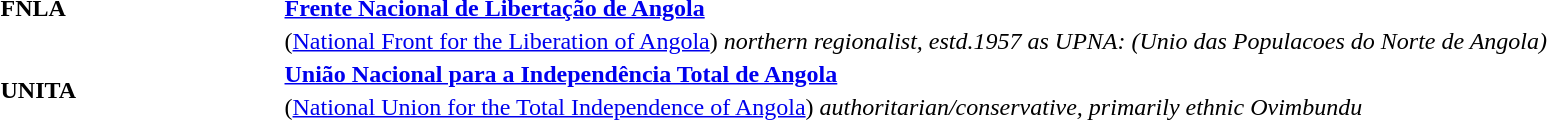<table style="margin:0 auto;" class="toccolours" cellpadding=1>
<tr>
<th width="7%"></th>
<th width="40%"></th>
</tr>
<tr valign=top>
<td rowspan="2"><strong>FNLA</strong></td>
<td><strong><a href='#'>Frente Nacional de Libertação de Angola</a></strong></td>
</tr>
<tr>
<td>(<a href='#'>National Front for the Liberation of Angola</a>) <em>northern regionalist, estd.1957 as UPNA: (Unio das Populacoes do Norte de Angola)</em></td>
</tr>
<tr>
<td rowspan="2"><strong>UNITA</strong></td>
<td><strong><a href='#'>União Nacional para a Independência Total de Angola</a></strong></td>
</tr>
<tr>
<td>(<a href='#'>National Union for the Total Independence of Angola</a>) <em>authoritarian/conservative, primarily ethnic Ovimbundu</em></td>
</tr>
</table>
